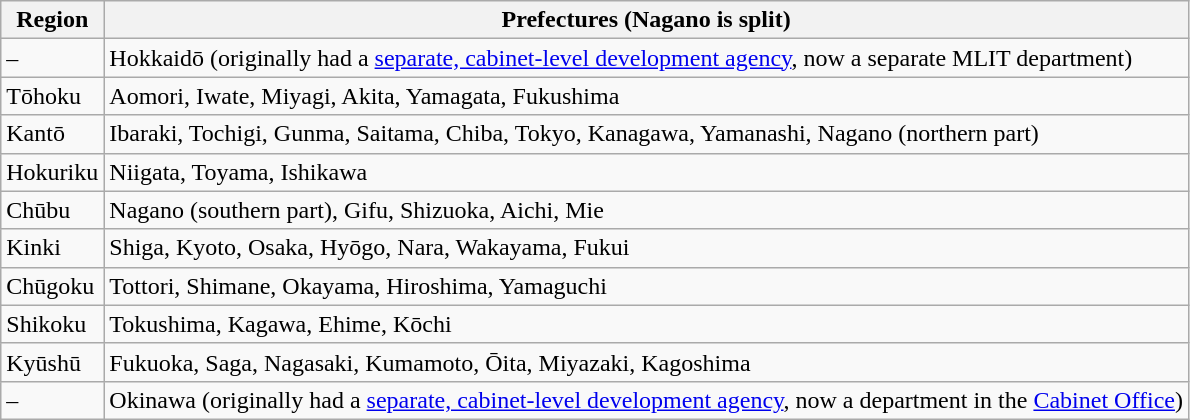<table class="wikitable">
<tr>
<th>Region</th>
<th>Prefectures (Nagano is split)</th>
</tr>
<tr>
<td>–</td>
<td>Hokkaidō (originally had a <a href='#'>separate, cabinet-level development agency</a>, now a separate MLIT department)</td>
</tr>
<tr>
<td>Tōhoku</td>
<td>Aomori, Iwate, Miyagi, Akita, Yamagata, Fukushima</td>
</tr>
<tr>
<td>Kantō</td>
<td>Ibaraki, Tochigi, Gunma, Saitama, Chiba, Tokyo, Kanagawa, Yamanashi, Nagano (northern part)</td>
</tr>
<tr>
<td>Hokuriku</td>
<td>Niigata, Toyama, Ishikawa</td>
</tr>
<tr>
<td>Chūbu</td>
<td>Nagano (southern part), Gifu, Shizuoka, Aichi, Mie</td>
</tr>
<tr>
<td>Kinki</td>
<td>Shiga, Kyoto, Osaka, Hyōgo, Nara, Wakayama, Fukui</td>
</tr>
<tr>
<td>Chūgoku</td>
<td>Tottori, Shimane, Okayama, Hiroshima, Yamaguchi</td>
</tr>
<tr>
<td>Shikoku</td>
<td>Tokushima, Kagawa, Ehime, Kōchi</td>
</tr>
<tr>
<td>Kyūshū</td>
<td>Fukuoka, Saga, Nagasaki, Kumamoto, Ōita, Miyazaki, Kagoshima</td>
</tr>
<tr>
<td>–</td>
<td>Okinawa (originally had a <a href='#'>separate, cabinet-level development agency</a>, now a department in the <a href='#'>Cabinet Office</a>)</td>
</tr>
</table>
